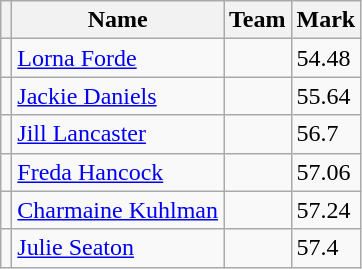<table class=wikitable>
<tr>
<th></th>
<th>Name</th>
<th>Team</th>
<th>Mark</th>
</tr>
<tr>
<td></td>
<td><a href='#'>Lorna Forde</a></td>
<td></td>
<td>54.48</td>
</tr>
<tr>
<td></td>
<td><a href='#'>Jackie Daniels</a></td>
<td></td>
<td>55.64</td>
</tr>
<tr>
<td></td>
<td><a href='#'>Jill Lancaster</a></td>
<td></td>
<td>56.7</td>
</tr>
<tr>
<td></td>
<td><a href='#'>Freda Hancock</a></td>
<td></td>
<td>57.06</td>
</tr>
<tr>
<td></td>
<td><a href='#'>Charmaine Kuhlman</a></td>
<td></td>
<td>57.24</td>
</tr>
<tr>
<td></td>
<td><a href='#'>Julie Seaton</a></td>
<td></td>
<td>57.4</td>
</tr>
</table>
